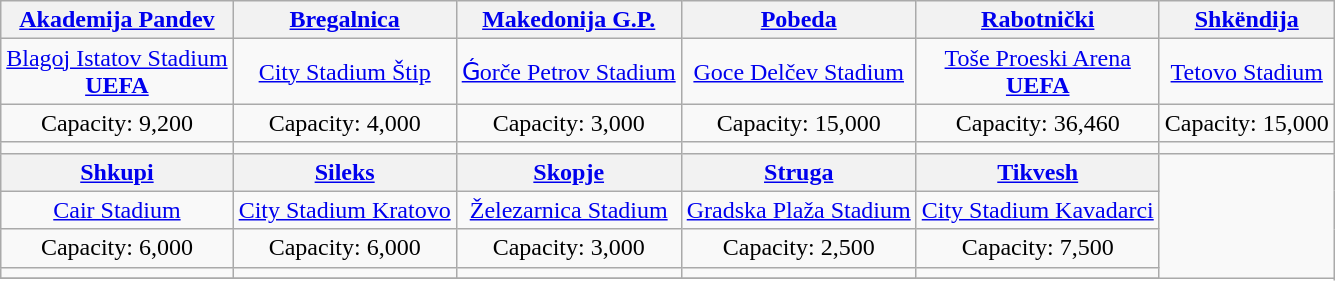<table class="wikitable" style="text-align:center">
<tr>
<th><a href='#'>Akademija Pandev</a></th>
<th><a href='#'>Bregalnica</a></th>
<th><a href='#'>Makedonija G.P.</a></th>
<th><a href='#'>Pobeda</a></th>
<th><a href='#'>Rabotnički</a></th>
<th><a href='#'>Shkëndija</a></th>
</tr>
<tr>
<td><a href='#'>Blagoj Istatov Stadium</a><br><strong><a href='#'>UEFA</a></strong> </td>
<td><a href='#'>City Stadium Štip</a></td>
<td><a href='#'>Ǵorče Petrov Stadium</a></td>
<td><a href='#'>Goce Delčev Stadium</a></td>
<td><a href='#'>Toše Proeski Arena</a> <br><strong><a href='#'>UEFA</a></strong> </td>
<td><a href='#'> Tetovo Stadium</a></td>
</tr>
<tr>
<td>Capacity: 9,200</td>
<td>Capacity: 4,000</td>
<td>Capacity: 3,000</td>
<td>Capacity: 15,000</td>
<td>Capacity: 36,460</td>
<td>Capacity: 15,000</td>
</tr>
<tr>
<td></td>
<td></td>
<td></td>
<td></td>
<td></td>
<td></td>
</tr>
<tr>
<th><a href='#'>Shkupi</a></th>
<th><a href='#'>Sileks</a></th>
<th><a href='#'>Skopje</a></th>
<th><a href='#'>Struga</a></th>
<th><a href='#'>Tikvesh</a></th>
</tr>
<tr>
<td><a href='#'>Cair Stadium</a></td>
<td><a href='#'>City Stadium Kratovo</a></td>
<td><a href='#'>Železarnica Stadium</a></td>
<td><a href='#'>Gradska Plaža Stadium</a></td>
<td><a href='#'>City Stadium Kavadarci</a></td>
</tr>
<tr>
<td>Capacity: 6,000</td>
<td>Capacity: 6,000</td>
<td>Capacity: 3,000</td>
<td>Capacity: 2,500</td>
<td>Capacity: 7,500</td>
</tr>
<tr>
<td></td>
<td></td>
<td></td>
<td></td>
<td></td>
</tr>
<tr>
</tr>
</table>
